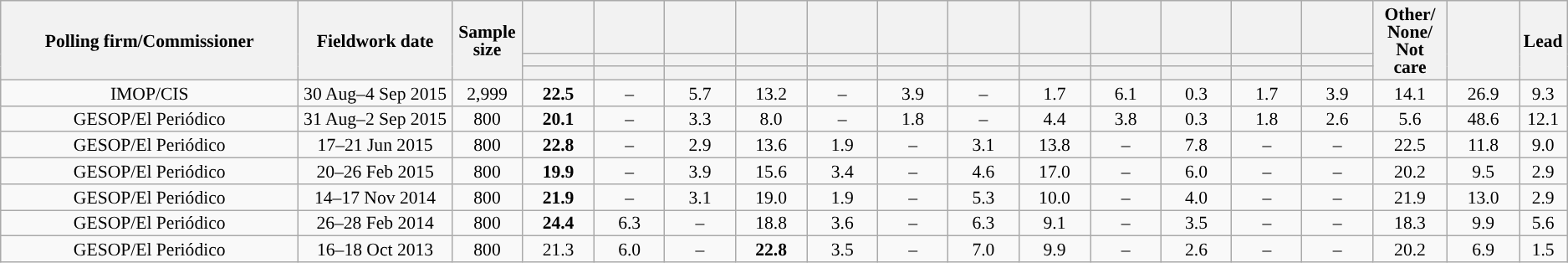<table class="wikitable collapsible collapsed" style="text-align:center; font-size:90%; line-height:14px;">
<tr style="height:42px;">
<th style="width:250px;" rowspan="3">Polling firm/Commissioner</th>
<th style="width:125px;" rowspan="3">Fieldwork date</th>
<th style="width:50px;" rowspan="3">Sample size</th>
<th style="width:55px;"></th>
<th style="width:55px;"></th>
<th style="width:55px;"></th>
<th style="width:55px;"></th>
<th style="width:55px;"></th>
<th style="width:55px;"></th>
<th style="width:55px;"></th>
<th style="width:55px;"></th>
<th style="width:55px;"></th>
<th style="width:55px;"></th>
<th style="width:55px;"></th>
<th style="width:55px;"></th>
<th style="width:55px;" rowspan="3">Other/<br>None/<br>Not<br>care</th>
<th style="width:55px;" rowspan="3"></th>
<th style="width:30px;" rowspan="3">Lead</th>
</tr>
<tr>
<th style="color:inherit;background:"></th>
<th style="color:inherit;background:"></th>
<th style="color:inherit;background:"></th>
<th style="color:inherit;background:"></th>
<th style="color:inherit;background:"></th>
<th style="color:inherit;background:"></th>
<th style="color:inherit;background:"></th>
<th style="color:inherit;background:"></th>
<th style="color:inherit;background:"></th>
<th style="color:inherit;background:"></th>
<th style="color:inherit;background:"></th>
<th style="color:inherit;background:"></th>
</tr>
<tr>
<th></th>
<th></th>
<th></th>
<th></th>
<th></th>
<th></th>
<th></th>
<th></th>
<th></th>
<th></th>
<th></th>
<th></th>
</tr>
<tr>
<td>IMOP/CIS</td>
<td>30 Aug–4 Sep 2015</td>
<td>2,999</td>
<td><strong>22.5</strong></td>
<td>–</td>
<td>5.7</td>
<td>13.2</td>
<td>–</td>
<td>3.9</td>
<td>–</td>
<td>1.7</td>
<td>6.1</td>
<td>0.3</td>
<td>1.7</td>
<td>3.9</td>
<td>14.1</td>
<td>26.9</td>
<td style="background:">9.3</td>
</tr>
<tr>
<td>GESOP/El Periódico</td>
<td>31 Aug–2 Sep 2015</td>
<td>800</td>
<td><strong>20.1</strong></td>
<td>–</td>
<td>3.3</td>
<td>8.0</td>
<td>–</td>
<td>1.8</td>
<td>–</td>
<td>4.4</td>
<td>3.8</td>
<td>0.3</td>
<td>1.8</td>
<td>2.6</td>
<td>5.6</td>
<td>48.6</td>
<td style="background:">12.1</td>
</tr>
<tr>
<td>GESOP/El Periódico</td>
<td>17–21 Jun 2015</td>
<td>800</td>
<td><strong>22.8</strong></td>
<td>–</td>
<td>2.9</td>
<td>13.6</td>
<td>1.9</td>
<td>–</td>
<td>3.1</td>
<td>13.8</td>
<td>–</td>
<td>7.8</td>
<td>–</td>
<td>–</td>
<td>22.5</td>
<td>11.8</td>
<td style="background:">9.0</td>
</tr>
<tr>
<td>GESOP/El Periódico</td>
<td>20–26 Feb 2015</td>
<td>800</td>
<td><strong>19.9</strong></td>
<td>–</td>
<td>3.9</td>
<td>15.6</td>
<td>3.4</td>
<td>–</td>
<td>4.6</td>
<td>17.0</td>
<td>–</td>
<td>6.0</td>
<td>–</td>
<td>–</td>
<td>20.2</td>
<td>9.5</td>
<td style="background:">2.9</td>
</tr>
<tr>
<td>GESOP/El Periódico</td>
<td>14–17 Nov 2014</td>
<td>800</td>
<td><strong>21.9</strong></td>
<td>–</td>
<td>3.1</td>
<td>19.0</td>
<td>1.9</td>
<td>–</td>
<td>5.3</td>
<td>10.0</td>
<td>–</td>
<td>4.0</td>
<td>–</td>
<td>–</td>
<td>21.9</td>
<td>13.0</td>
<td style="background:">2.9</td>
</tr>
<tr>
<td>GESOP/El Periódico</td>
<td>26–28 Feb 2014</td>
<td>800</td>
<td><strong>24.4</strong></td>
<td>6.3</td>
<td>–</td>
<td>18.8</td>
<td>3.6</td>
<td>–</td>
<td>6.3</td>
<td>9.1</td>
<td>–</td>
<td>3.5</td>
<td>–</td>
<td>–</td>
<td>18.3</td>
<td>9.9</td>
<td style="background:">5.6</td>
</tr>
<tr>
<td>GESOP/El Periódico</td>
<td>16–18 Oct 2013</td>
<td>800</td>
<td>21.3</td>
<td>6.0</td>
<td>–</td>
<td><strong>22.8</strong></td>
<td>3.5</td>
<td>–</td>
<td>7.0</td>
<td>9.9</td>
<td>–</td>
<td>2.6</td>
<td>–</td>
<td>–</td>
<td>20.2</td>
<td>6.9</td>
<td style="background:">1.5</td>
</tr>
</table>
